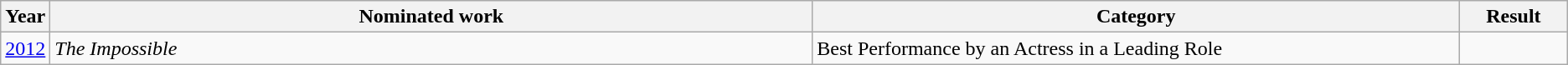<table class=wikitable>
<tr>
<th scope="col" style="width:1em;">Year</th>
<th scope="col" style="width:39em;">Nominated work</th>
<th scope="col" style="width:33em;">Category</th>
<th scope="col" style="width:5em;">Result</th>
</tr>
<tr>
<td><a href='#'>2012</a></td>
<td><em>The Impossible</em></td>
<td>Best Performance by an Actress in a Leading Role</td>
<td></td>
</tr>
</table>
